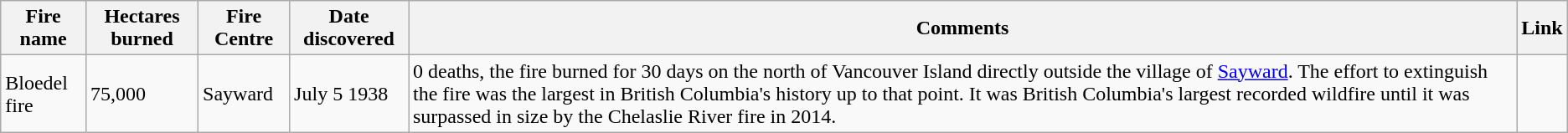<table class="wikitable">
<tr>
<th>Fire name</th>
<th>Hectares burned</th>
<th>Fire Centre</th>
<th>Date discovered</th>
<th>Comments</th>
<th>Link</th>
</tr>
<tr>
<td>Bloedel fire</td>
<td>75,000</td>
<td>Sayward</td>
<td>July 5 1938</td>
<td>0 deaths, the fire burned for 30 days on the north of Vancouver Island directly outside the village of <a href='#'>Sayward</a>. The effort to extinguish the fire was the largest in British Columbia's history up to that point. It was British Columbia's largest recorded wildfire until it was surpassed in size by the Chelaslie River fire in 2014.</td>
<td></td>
</tr>
</table>
